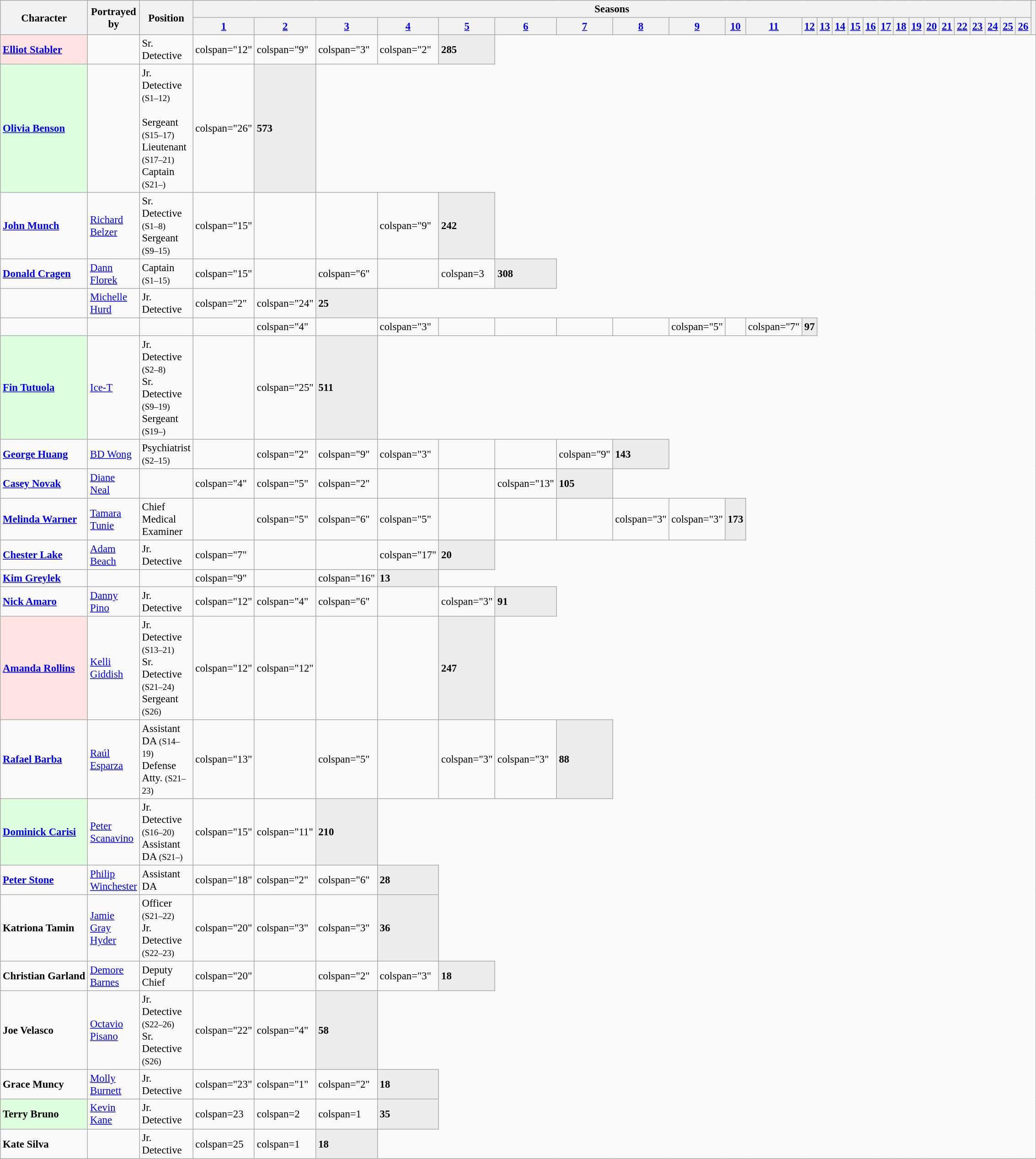<table class="wikitable sortable" style="font-size:95%;">
<tr>
<th class="unsortable" rowspan="2">Character</th>
<th class="unsortable" rowspan="2">Portrayed by</th>
<th class="unsortable" rowspan="2">Position</th>
<th rowspan="1" colspan="26">Seasons</th>
<th rowspan="2" style="width:5%;"></th>
</tr>
<tr>
<th ! class="unsortable" style="width:2.5%;"><a href='#'>1</a></th>
<th class="unsortable" style="width:2.5%;"><a href='#'>2</a></th>
<th class="unsortable" style="width:2.5%;"><a href='#'>3</a></th>
<th class="unsortable" style="width:2.5%;"><a href='#'>4</a></th>
<th class="unsortable" style="width:2.5%;"><a href='#'>5</a></th>
<th class="unsortable" style="width:2.5%;"><a href='#'>6</a></th>
<th class="unsortable" style="width:2.5%;"><a href='#'>7</a></th>
<th class="unsortable" style="width:2.5%;"><a href='#'>8</a></th>
<th class="unsortable" style="width:2.5%;"><a href='#'>9</a></th>
<th class="unsortable" style="width:2.5%;"><a href='#'>10</a></th>
<th class="unsortable" style="width:2.5%;"><a href='#'>11</a></th>
<th class="unsortable" style="width:2.5%;"><a href='#'>12</a></th>
<th class="unsortable" style="width:2.5%;"><a href='#'>13</a></th>
<th class="unsortable" style="width:2.5%;"><a href='#'>14</a></th>
<th class="unsortable" style="width:2.5%;"><a href='#'>15</a></th>
<th class="unsortable" style="width:2.5%;"><a href='#'>16</a></th>
<th class="unsortable" style="width:2.5%;"><a href='#'>17</a></th>
<th class="unsortable" style="width:2.5%;"><a href='#'>18</a></th>
<th class="unsortable" style="width:2.5%;"><a href='#'>19</a></th>
<th class="unsortable" style="width:2.5%;"><a href='#'>20</a></th>
<th class="unsortable" style="width:2.5%;"><a href='#'>21</a></th>
<th class="unsortable" style="width:2.5%;"><a href='#'>22</a></th>
<th class="unsortable" style="width:2.5%;"><a href='#'>23</a></th>
<th class="unsortable" style="width:2.5%;"><a href='#'>24</a></th>
<th class="unsortable" style="width:2.5%;"><a href='#'>25</a></th>
<th class="unsortable" style="width:2.5%;"><a href='#'>26</a></th>
</tr>
<tr>
<td style="background: #ffe3e3"><strong><a href='#'>Elliot Stabler</a></strong></td>
<td></td>
<td>Sr. Detective</td>
<td>colspan="12" </td>
<td>colspan="9" </td>
<td>colspan="3" </td>
<td>colspan="2" </td>
<td style="background:#ececec;"><strong>285</strong></td>
</tr>
<tr>
<td style="background:#dfd;"><strong><a href='#'>Olivia Benson</a></strong></td>
<td></td>
<td>Jr. Detective <small>(S1–12)</small><br><br>Sergeant <small>(S15–17)</small><br>Lieutenant <small>(S17–21)</small><br>Captain <small>(S21–)</small></td>
<td>colspan="26" </td>
<td style="background:#ececec;"><strong>573</strong></td>
</tr>
<tr>
<td><strong><a href='#'>John Munch</a></strong></td>
<td><a href='#'>Richard Belzer</a></td>
<td>Sr. Detective <small>(S1–8)</small><br>Sergeant <small>(S9–15)</small></td>
<td>colspan="15" </td>
<td></td>
<td></td>
<td>colspan="9" </td>
<td style="background:#ececec;"><strong>242</strong></td>
</tr>
<tr>
<td><strong><a href='#'>Donald Cragen</a></strong></td>
<td><a href='#'>Dann Florek</a></td>
<td>Captain <small>(S1–15)</small></td>
<td>colspan="15" </td>
<td></td>
<td>colspan="6" </td>
<td></td>
<td>colspan=3 </td>
<td style="background:#ececec;"><strong>308</strong></td>
</tr>
<tr>
<td></td>
<td><a href='#'>Michelle Hurd</a></td>
<td>Jr. Detective</td>
<td>colspan="2" </td>
<td>colspan="24" </td>
<td style="background:#ececec;"><strong>25</strong></td>
</tr>
<tr>
<td></td>
<td></td>
<td></td>
<td></td>
<td>colspan="4" </td>
<td></td>
<td>colspan="3" </td>
<td></td>
<td></td>
<td></td>
<td></td>
<td>colspan="5" </td>
<td></td>
<td>colspan="7" </td>
<td style="background:#ececec;"><strong>97</strong></td>
</tr>
<tr>
<td style="background:#dfd;"><strong><a href='#'>Fin Tutuola</a></strong></td>
<td><a href='#'>Ice-T</a></td>
<td>Jr. Detective <small>(S2–8)</small><br>Sr. Detective <small>(S9–19)</small><br>Sergeant <small>(S19–)</small></td>
<td></td>
<td>colspan="25" </td>
<td style="background:#ececec;"><strong>511</strong></td>
</tr>
<tr>
<td><strong><a href='#'>George Huang</a></strong></td>
<td><a href='#'>BD Wong</a></td>
<td>Psychiatrist <small>(S2–15)</small></td>
<td></td>
<td>colspan="2" </td>
<td>colspan="9" </td>
<td>colspan="3" </td>
<td></td>
<td></td>
<td>colspan="9" </td>
<td style="background:#ececec;"><strong>143</strong></td>
</tr>
<tr>
<td><strong><a href='#'>Casey Novak</a></strong></td>
<td><a href='#'>Diane Neal</a></td>
<td></td>
<td>colspan="4" </td>
<td>colspan="5" </td>
<td>colspan="2" </td>
<td></td>
<td></td>
<td>colspan="13" </td>
<td style="background:#ececec;"><strong>105</strong></td>
</tr>
<tr>
<td><strong><a href='#'>Melinda Warner</a></strong></td>
<td><a href='#'>Tamara Tunie</a></td>
<td>Chief Medical Examiner</td>
<td></td>
<td>colspan="5" </td>
<td>colspan="6" </td>
<td>colspan="5" </td>
<td></td>
<td></td>
<td></td>
<td>colspan="3" </td>
<td>colspan="3" </td>
<td style="background:#ececec;"><strong>173</strong></td>
</tr>
<tr>
<td><strong><a href='#'>Chester Lake</a></strong></td>
<td><a href='#'>Adam Beach</a></td>
<td>Jr. Detective</td>
<td>colspan="7" </td>
<td></td>
<td></td>
<td>colspan="17" </td>
<td style="background:#ececec; color:black;"><strong>20</strong></td>
</tr>
<tr>
<td><strong><a href='#'>Kim Greylek</a></strong></td>
<td></td>
<td></td>
<td>colspan="9" </td>
<td></td>
<td>colspan="16" </td>
<td style="background:#ececec;"><strong>13</strong></td>
</tr>
<tr>
<td><strong><a href='#'>Nick Amaro</a></strong></td>
<td><a href='#'>Danny Pino</a></td>
<td>Jr. Detective</td>
<td>colspan="12" </td>
<td>colspan="4" </td>
<td>colspan="6" </td>
<td></td>
<td>colspan="3" </td>
<td style="background:#ececec;"><strong>91</strong></td>
</tr>
<tr>
<td style="background: #ffe3e3"><strong><a href='#'>Amanda Rollins</a></strong></td>
<td><a href='#'>Kelli Giddish</a></td>
<td>Jr. Detective <small>(S13–21)</small><br>Sr. Detective <small>(S21–24)</small><br>Sergeant <small>(S26)</small></td>
<td>colspan="12" </td>
<td>colspan="12" </td>
<td></td>
<td></td>
<td style="background:#ececec;"><strong>247</strong></td>
</tr>
<tr>
<td><strong><a href='#'>Rafael Barba</a></strong></td>
<td><a href='#'>Raúl Esparza</a></td>
<td>Assistant DA <small>(S14–19)</small><br>Defense Atty. <small>(S21–23)</small></td>
<td>colspan="13" </td>
<td></td>
<td>colspan="5" </td>
<td></td>
<td>colspan="3" </td>
<td>colspan="3" </td>
<td style="background:#ececec;"><strong>88</strong></td>
</tr>
<tr>
<td style="background:#dfd; white-space:nowrap;"><strong><a href='#'>Dominick Carisi</a></strong></td>
<td><a href='#'>Peter Scanavino</a></td>
<td>Jr. Detective <small>(S16–20)</small><br>Assistant DA <small>(S21–)</small></td>
<td>colspan="15" </td>
<td>colspan="11" </td>
<td style="background:#ececec;"><strong>210</strong></td>
</tr>
<tr>
<td style=white-space:nowrap><strong><a href='#'>Peter Stone</a></strong></td>
<td><a href='#'>Philip Winchester</a></td>
<td>Assistant DA</td>
<td>colspan="18" </td>
<td>colspan="2" </td>
<td>colspan="6" </td>
<td style="background:#ececec;"><strong>28</strong></td>
</tr>
<tr>
<td style=white-space:nowrap><strong>Katriona Tamin</strong></td>
<td><a href='#'>Jamie Gray Hyder</a></td>
<td>Officer <small>(S21–22)</small><br>Jr. Detective <small>(S22–23)</small></td>
<td>colspan="20" </td>
<td>colspan="3" </td>
<td>colspan="3" </td>
<td style="background:#ececec;"><strong>36</strong></td>
</tr>
<tr>
<td style=white-space:nowrap><strong>Christian Garland</strong></td>
<td><a href='#'>Demore Barnes</a></td>
<td>Deputy Chief</td>
<td>colspan="20" </td>
<td></td>
<td>colspan="2" </td>
<td>colspan="3" </td>
<td style="background:#ececec;"><strong>18</strong></td>
</tr>
<tr>
<td><strong>Joe Velasco</strong></td>
<td><a href='#'>Octavio Pisano</a></td>
<td>Jr. Detective <small>(S22–26)</small><br>Sr. Detective <small>(S26)</small></td>
<td>colspan="22" </td>
<td>colspan="4" </td>
<td style="background:#ececec;"><strong>58</strong></td>
</tr>
<tr>
<td style=white-space:nowrap><strong>Grace Muncy</strong></td>
<td><a href='#'>Molly Burnett</a></td>
<td>Jr. Detective</td>
<td>colspan="23" </td>
<td>colspan="1" </td>
<td>colspan="2" </td>
<td style="background:#ececec;"><strong>18</strong></td>
</tr>
<tr>
<td style="background:#dfd;"><strong>Terry Bruno</strong></td>
<td><a href='#'>Kevin Kane</a></td>
<td>Jr. Detective</td>
<td>colspan=23 </td>
<td>colspan=2 </td>
<td>colspan=1 </td>
<td style="background:#ececec;"><strong>35</strong></td>
</tr>
<tr>
<td><strong>Kate Silva</strong></td>
<td></td>
<td>Jr. Detective</td>
<td>colspan=25 </td>
<td>colspan=1 </td>
<td style="background:#ececec;"><strong>18</strong></td>
</tr>
</table>
